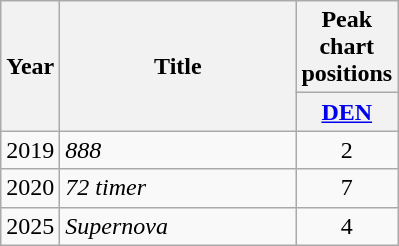<table class="wikitable">
<tr>
<th rowspan="2" align="center">Year</th>
<th rowspan="2" width="150" align="center">Title</th>
<th colspan="1" align="center">Peak chart positions</th>
</tr>
<tr>
<th style="width:3em;font-size:100%"><a href='#'>DEN</a><br></th>
</tr>
<tr>
<td align="center">2019</td>
<td><em>888</em></td>
<td align="center">2</td>
</tr>
<tr>
<td align="center">2020</td>
<td><em>72 timer</em><br></td>
<td align="center">7</td>
</tr>
<tr>
<td align="center">2025</td>
<td><em>Supernova</em></td>
<td align="center">4<br></td>
</tr>
</table>
